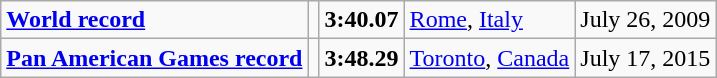<table class="wikitable">
<tr>
<td><strong><a href='#'>World record</a></strong></td>
<td></td>
<td><strong>3:40.07</strong></td>
<td><a href='#'>Rome</a>, <a href='#'>Italy</a></td>
<td>July 26, 2009</td>
</tr>
<tr>
<td><strong><a href='#'>Pan American Games record</a></strong></td>
<td></td>
<td><strong>3:48.29</strong></td>
<td><a href='#'>Toronto</a>, <a href='#'>Canada</a></td>
<td>July 17, 2015</td>
</tr>
</table>
